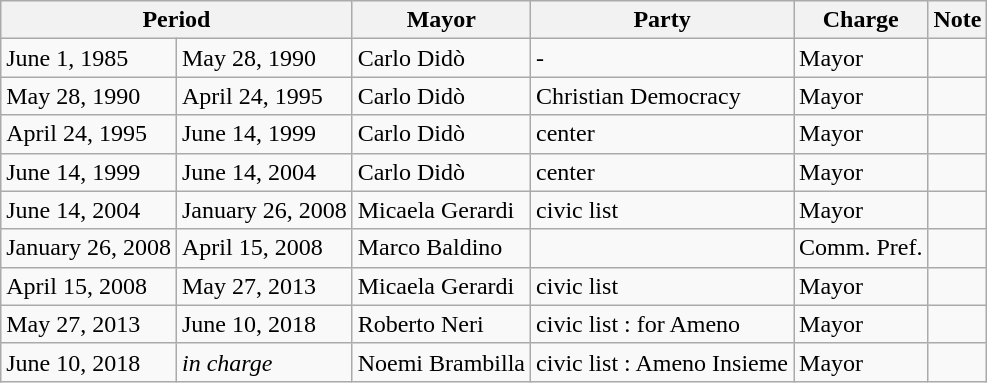<table class="wikitable sortable">
<tr>
<th colspan="2">Period</th>
<th>Mayor</th>
<th>Party</th>
<th>Charge</th>
<th>Note</th>
</tr>
<tr>
<td>June 1, 1985</td>
<td>May 28, 1990</td>
<td>Carlo Didò</td>
<td>-</td>
<td>Mayor</td>
<td></td>
</tr>
<tr>
<td>May 28, 1990</td>
<td>April 24, 1995</td>
<td>Carlo Didò</td>
<td>Christian Democracy</td>
<td>Mayor</td>
<td></td>
</tr>
<tr>
<td>April 24, 1995</td>
<td>June 14, 1999</td>
<td>Carlo Didò</td>
<td>center</td>
<td>Mayor</td>
<td></td>
</tr>
<tr>
<td>June 14, 1999</td>
<td>June 14, 2004</td>
<td>Carlo Didò</td>
<td>center</td>
<td>Mayor</td>
<td></td>
</tr>
<tr>
<td>June 14, 2004</td>
<td>January 26, 2008</td>
<td>Micaela Gerardi</td>
<td>civic list</td>
<td>Mayor</td>
<td></td>
</tr>
<tr>
<td>January 26, 2008</td>
<td>April 15, 2008</td>
<td>Marco Baldino</td>
<td></td>
<td>Comm. Pref.</td>
<td></td>
</tr>
<tr>
<td>April 15, 2008</td>
<td>May 27, 2013</td>
<td>Micaela Gerardi</td>
<td>civic list</td>
<td>Mayor</td>
<td></td>
</tr>
<tr>
<td>May 27, 2013</td>
<td>June 10, 2018</td>
<td>Roberto Neri</td>
<td>civic list : for Ameno</td>
<td>Mayor</td>
<td></td>
</tr>
<tr>
<td>June 10, 2018</td>
<td><em>in charge</em></td>
<td>Noemi Brambilla</td>
<td>civic list : Ameno Insieme</td>
<td>Mayor</td>
<td></td>
</tr>
</table>
